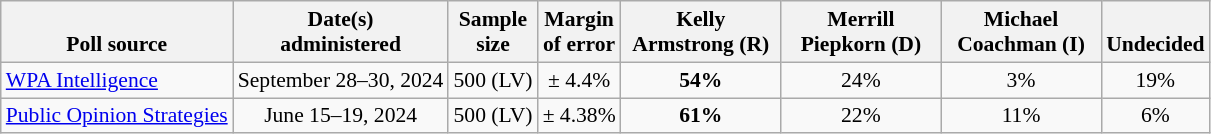<table class="wikitable" style="font-size:90%;text-align:center;">
<tr valign=bottom>
<th>Poll source</th>
<th>Date(s)<br>administered</th>
<th>Sample<br>size</th>
<th>Margin<br>of error</th>
<th style="width:100px;">Kelly<br>Armstrong (R)</th>
<th style="width:100px;">Merrill<br>Piepkorn (D)</th>
<th style="width:100px;">Michael<br>Coachman (I)</th>
<th>Undecided</th>
</tr>
<tr>
<td style="text-align:left;"><a href='#'>WPA Intelligence</a></td>
<td>September 28–30, 2024</td>
<td>500 (LV)</td>
<td>± 4.4%</td>
<td><strong>54%</strong></td>
<td>24%</td>
<td>3%</td>
<td>19%</td>
</tr>
<tr>
<td style="text-align:left;"><a href='#'>Public Opinion Strategies</a></td>
<td>June 15–19, 2024</td>
<td>500 (LV)</td>
<td>± 4.38%</td>
<td><strong>61%</strong></td>
<td>22%</td>
<td>11%</td>
<td>6%</td>
</tr>
</table>
